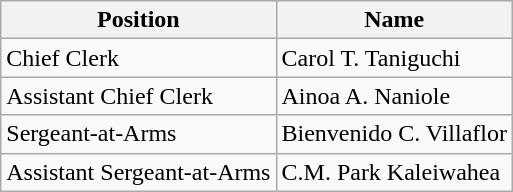<table class=wikitable>
<tr>
<th>Position</th>
<th>Name</th>
</tr>
<tr>
<td>Chief Clerk</td>
<td>Carol T. Taniguchi</td>
</tr>
<tr>
<td>Assistant Chief Clerk</td>
<td>Ainoa A. Naniole</td>
</tr>
<tr>
<td>Sergeant-at-Arms</td>
<td>Bienvenido C. Villaflor</td>
</tr>
<tr>
<td>Assistant Sergeant-at-Arms</td>
<td>C.M. Park Kaleiwahea</td>
</tr>
</table>
